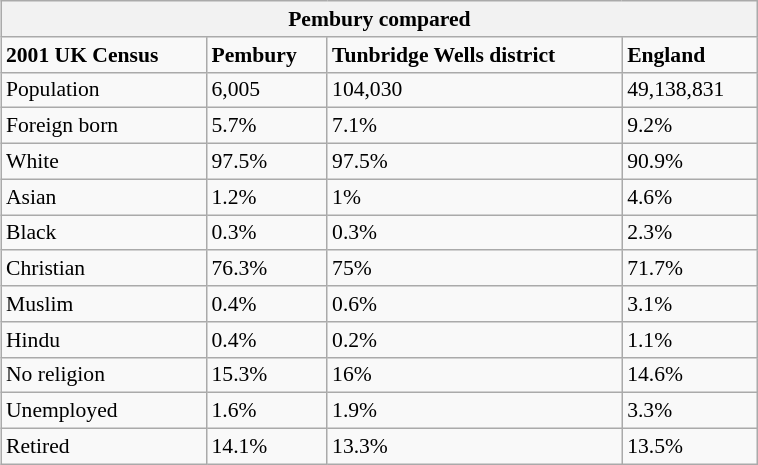<table class="wikitable" id="toc" style="float: centre; margin-left: 2em; width: 40%; font-size: 90%;" cellspacing="3">
<tr>
<th colspan="4"><strong>Pembury compared</strong></th>
</tr>
<tr>
<td><strong>2001 UK Census</strong></td>
<td><strong>Pembury</strong></td>
<td><strong>Tunbridge Wells district</strong></td>
<td><strong>England</strong></td>
</tr>
<tr>
<td>Population</td>
<td>6,005</td>
<td>104,030</td>
<td>49,138,831</td>
</tr>
<tr>
<td>Foreign born</td>
<td>5.7%</td>
<td>7.1%</td>
<td>9.2%</td>
</tr>
<tr>
<td>White</td>
<td>97.5%</td>
<td>97.5%</td>
<td>90.9%</td>
</tr>
<tr>
<td>Asian</td>
<td>1.2%</td>
<td>1%</td>
<td>4.6%</td>
</tr>
<tr>
<td>Black</td>
<td>0.3%</td>
<td>0.3%</td>
<td>2.3%</td>
</tr>
<tr>
<td>Christian</td>
<td>76.3%</td>
<td>75%</td>
<td>71.7%</td>
</tr>
<tr>
<td>Muslim</td>
<td>0.4%</td>
<td>0.6%</td>
<td>3.1%</td>
</tr>
<tr>
<td>Hindu</td>
<td>0.4%</td>
<td>0.2%</td>
<td>1.1%</td>
</tr>
<tr>
<td>No religion</td>
<td>15.3%</td>
<td>16%</td>
<td>14.6%</td>
</tr>
<tr>
<td>Unemployed</td>
<td>1.6%</td>
<td>1.9%</td>
<td>3.3%</td>
</tr>
<tr>
<td>Retired</td>
<td>14.1%</td>
<td>13.3%</td>
<td>13.5%</td>
</tr>
</table>
